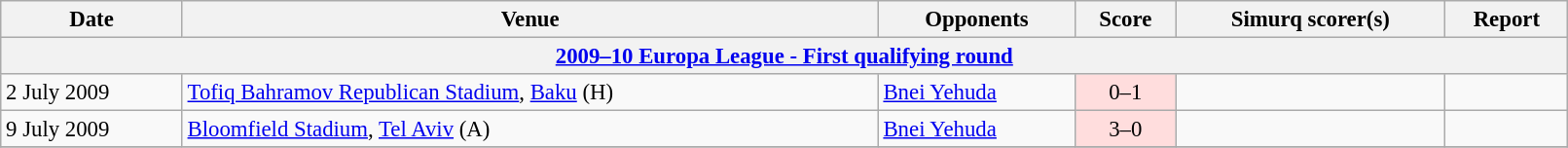<table class="wikitable" width=85%; style="text-align: left; font-size:95%;">
<tr>
<th>Date</th>
<th>Venue</th>
<th>Opponents</th>
<th>Score</th>
<th>Simurq scorer(s)</th>
<th>Report</th>
</tr>
<tr>
<th colspan=7><a href='#'>2009–10 Europa League - First qualifying round</a></th>
</tr>
<tr>
<td>2 July 2009</td>
<td><a href='#'>Tofiq Bahramov Republican Stadium</a>, <a href='#'>Baku</a> (H)</td>
<td> <a href='#'>Bnei Yehuda</a></td>
<td align=center bgcolor=ffdddd>0–1</td>
<td></td>
<td></td>
</tr>
<tr>
<td>9 July 2009</td>
<td><a href='#'>Bloomfield Stadium</a>, <a href='#'>Tel Aviv</a> (A)</td>
<td> <a href='#'>Bnei Yehuda</a></td>
<td align=center bgcolor=ffdddd>3–0</td>
<td></td>
<td></td>
</tr>
<tr>
</tr>
</table>
